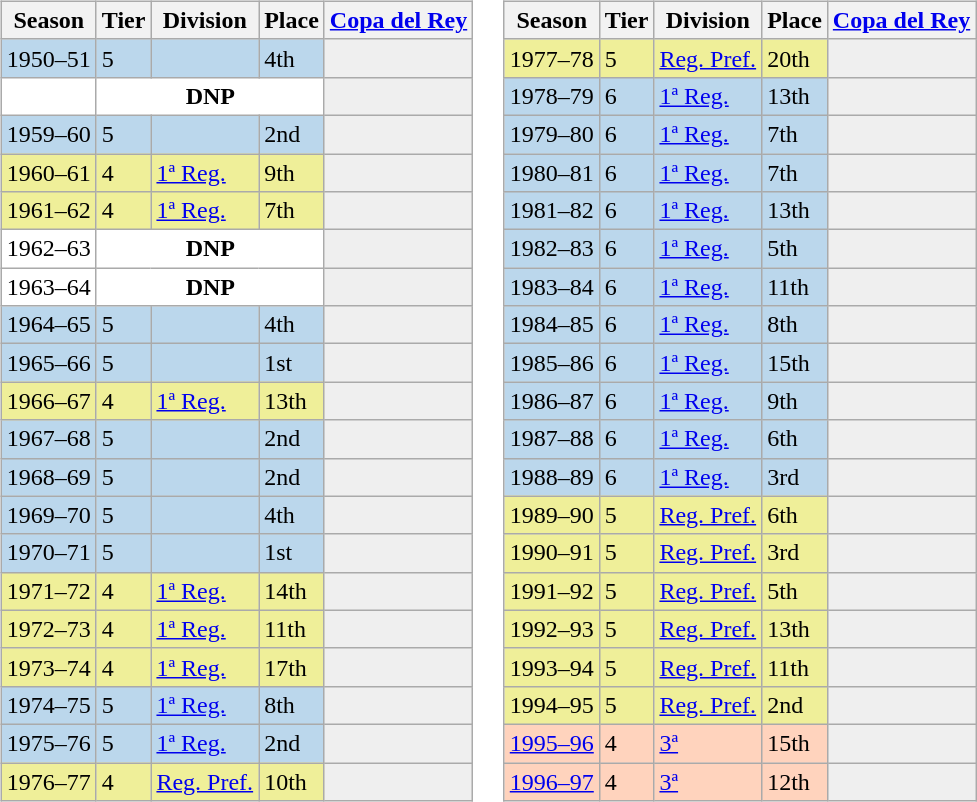<table>
<tr>
<td valign="top" width=0%><br><table class="wikitable">
<tr style="background:#f0f6fa;">
<th>Season</th>
<th>Tier</th>
<th>Division</th>
<th>Place</th>
<th><a href='#'>Copa del Rey</a></th>
</tr>
<tr>
<td style="background:#BBD7EC;">1950–51</td>
<td style="background:#BBD7EC;">5</td>
<td style="background:#BBD7EC;"></td>
<td style="background:#BBD7EC;">4th</td>
<td style="background:#efefef;"></td>
</tr>
<tr>
<td style="background:#FFFFFF;"></td>
<th style="background:#FFFFFF;" colspan="3">DNP</th>
<th style="background:#efefef;"></th>
</tr>
<tr>
<td style="background:#BBD7EC;">1959–60</td>
<td style="background:#BBD7EC;">5</td>
<td style="background:#BBD7EC;"></td>
<td style="background:#BBD7EC;">2nd</td>
<td style="background:#efefef;"></td>
</tr>
<tr>
<td style="background:#EFEF99;">1960–61</td>
<td style="background:#EFEF99;">4</td>
<td style="background:#EFEF99;"><a href='#'>1ª Reg.</a></td>
<td style="background:#EFEF99;">9th</td>
<th style="background:#efefef;"></th>
</tr>
<tr>
<td style="background:#EFEF99;">1961–62</td>
<td style="background:#EFEF99;">4</td>
<td style="background:#EFEF99;"><a href='#'>1ª Reg.</a></td>
<td style="background:#EFEF99;">7th</td>
<th style="background:#efefef;"></th>
</tr>
<tr>
<td style="background:#FFFFFF;">1962–63</td>
<th style="background:#FFFFFF;" colspan="3">DNP</th>
<th style="background:#efefef;"></th>
</tr>
<tr>
<td style="background:#FFFFFF;">1963–64</td>
<th style="background:#FFFFFF;" colspan="3">DNP</th>
<th style="background:#efefef;"></th>
</tr>
<tr>
<td style="background:#BBD7EC;">1964–65</td>
<td style="background:#BBD7EC;">5</td>
<td style="background:#BBD7EC;"></td>
<td style="background:#BBD7EC;">4th</td>
<td style="background:#efefef;"></td>
</tr>
<tr>
<td style="background:#BBD7EC;">1965–66</td>
<td style="background:#BBD7EC;">5</td>
<td style="background:#BBD7EC;"></td>
<td style="background:#BBD7EC;">1st</td>
<td style="background:#efefef;"></td>
</tr>
<tr>
<td style="background:#EFEF99;">1966–67</td>
<td style="background:#EFEF99;">4</td>
<td style="background:#EFEF99;"><a href='#'>1ª Reg.</a></td>
<td style="background:#EFEF99;">13th</td>
<th style="background:#efefef;"></th>
</tr>
<tr>
<td style="background:#BBD7EC;">1967–68</td>
<td style="background:#BBD7EC;">5</td>
<td style="background:#BBD7EC;"></td>
<td style="background:#BBD7EC;">2nd</td>
<td style="background:#efefef;"></td>
</tr>
<tr>
<td style="background:#BBD7EC;">1968–69</td>
<td style="background:#BBD7EC;">5</td>
<td style="background:#BBD7EC;"></td>
<td style="background:#BBD7EC;">2nd</td>
<td style="background:#efefef;"></td>
</tr>
<tr>
<td style="background:#BBD7EC;">1969–70</td>
<td style="background:#BBD7EC;">5</td>
<td style="background:#BBD7EC;"></td>
<td style="background:#BBD7EC;">4th</td>
<td style="background:#efefef;"></td>
</tr>
<tr>
<td style="background:#BBD7EC;">1970–71</td>
<td style="background:#BBD7EC;">5</td>
<td style="background:#BBD7EC;"></td>
<td style="background:#BBD7EC;">1st</td>
<td style="background:#efefef;"></td>
</tr>
<tr>
<td style="background:#EFEF99;">1971–72</td>
<td style="background:#EFEF99;">4</td>
<td style="background:#EFEF99;"><a href='#'>1ª Reg.</a></td>
<td style="background:#EFEF99;">14th</td>
<th style="background:#efefef;"></th>
</tr>
<tr>
<td style="background:#EFEF99;">1972–73</td>
<td style="background:#EFEF99;">4</td>
<td style="background:#EFEF99;"><a href='#'>1ª Reg.</a></td>
<td style="background:#EFEF99;">11th</td>
<th style="background:#efefef;"></th>
</tr>
<tr>
<td style="background:#EFEF99;">1973–74</td>
<td style="background:#EFEF99;">4</td>
<td style="background:#EFEF99;"><a href='#'>1ª Reg.</a></td>
<td style="background:#EFEF99;">17th</td>
<th style="background:#efefef;"></th>
</tr>
<tr>
<td style="background:#BBD7EC;">1974–75</td>
<td style="background:#BBD7EC;">5</td>
<td style="background:#BBD7EC;"><a href='#'>1ª Reg.</a></td>
<td style="background:#BBD7EC;">8th</td>
<th style="background:#efefef;"></th>
</tr>
<tr>
<td style="background:#BBD7EC;">1975–76</td>
<td style="background:#BBD7EC;">5</td>
<td style="background:#BBD7EC;"><a href='#'>1ª Reg.</a></td>
<td style="background:#BBD7EC;">2nd</td>
<th style="background:#efefef;"></th>
</tr>
<tr>
<td style="background:#EFEF99;">1976–77</td>
<td style="background:#EFEF99;">4</td>
<td style="background:#EFEF99;"><a href='#'>Reg. Pref.</a></td>
<td style="background:#EFEF99;">10th</td>
<th style="background:#efefef;"></th>
</tr>
</table>
</td>
<td valign="top" width=0%><br><table class="wikitable">
<tr style="background:#f0f6fa;">
<th>Season</th>
<th>Tier</th>
<th>Division</th>
<th>Place</th>
<th><a href='#'>Copa del Rey</a></th>
</tr>
<tr>
<td style="background:#EFEF99;">1977–78</td>
<td style="background:#EFEF99;">5</td>
<td style="background:#EFEF99;"><a href='#'>Reg. Pref.</a></td>
<td style="background:#EFEF99;">20th</td>
<th style="background:#efefef;"></th>
</tr>
<tr>
<td style="background:#BBD7EC;">1978–79</td>
<td style="background:#BBD7EC;">6</td>
<td style="background:#BBD7EC;"><a href='#'>1ª Reg.</a></td>
<td style="background:#BBD7EC;">13th</td>
<th style="background:#efefef;"></th>
</tr>
<tr>
<td style="background:#BBD7EC;">1979–80</td>
<td style="background:#BBD7EC;">6</td>
<td style="background:#BBD7EC;"><a href='#'>1ª Reg.</a></td>
<td style="background:#BBD7EC;">7th</td>
<th style="background:#efefef;"></th>
</tr>
<tr>
<td style="background:#BBD7EC;">1980–81</td>
<td style="background:#BBD7EC;">6</td>
<td style="background:#BBD7EC;"><a href='#'>1ª Reg.</a></td>
<td style="background:#BBD7EC;">7th</td>
<th style="background:#efefef;"></th>
</tr>
<tr>
<td style="background:#BBD7EC;">1981–82</td>
<td style="background:#BBD7EC;">6</td>
<td style="background:#BBD7EC;"><a href='#'>1ª Reg.</a></td>
<td style="background:#BBD7EC;">13th</td>
<th style="background:#efefef;"></th>
</tr>
<tr>
<td style="background:#BBD7EC;">1982–83</td>
<td style="background:#BBD7EC;">6</td>
<td style="background:#BBD7EC;"><a href='#'>1ª Reg.</a></td>
<td style="background:#BBD7EC;">5th</td>
<th style="background:#efefef;"></th>
</tr>
<tr>
<td style="background:#BBD7EC;">1983–84</td>
<td style="background:#BBD7EC;">6</td>
<td style="background:#BBD7EC;"><a href='#'>1ª Reg.</a></td>
<td style="background:#BBD7EC;">11th</td>
<th style="background:#efefef;"></th>
</tr>
<tr>
<td style="background:#BBD7EC;">1984–85</td>
<td style="background:#BBD7EC;">6</td>
<td style="background:#BBD7EC;"><a href='#'>1ª Reg.</a></td>
<td style="background:#BBD7EC;">8th</td>
<th style="background:#efefef;"></th>
</tr>
<tr>
<td style="background:#BBD7EC;">1985–86</td>
<td style="background:#BBD7EC;">6</td>
<td style="background:#BBD7EC;"><a href='#'>1ª Reg.</a></td>
<td style="background:#BBD7EC;">15th</td>
<th style="background:#efefef;"></th>
</tr>
<tr>
<td style="background:#BBD7EC;">1986–87</td>
<td style="background:#BBD7EC;">6</td>
<td style="background:#BBD7EC;"><a href='#'>1ª Reg.</a></td>
<td style="background:#BBD7EC;">9th</td>
<th style="background:#efefef;"></th>
</tr>
<tr>
<td style="background:#BBD7EC;">1987–88</td>
<td style="background:#BBD7EC;">6</td>
<td style="background:#BBD7EC;"><a href='#'>1ª Reg.</a></td>
<td style="background:#BBD7EC;">6th</td>
<th style="background:#efefef;"></th>
</tr>
<tr>
<td style="background:#BBD7EC;">1988–89</td>
<td style="background:#BBD7EC;">6</td>
<td style="background:#BBD7EC;"><a href='#'>1ª Reg.</a></td>
<td style="background:#BBD7EC;">3rd</td>
<th style="background:#efefef;"></th>
</tr>
<tr>
<td style="background:#EFEF99;">1989–90</td>
<td style="background:#EFEF99;">5</td>
<td style="background:#EFEF99;"><a href='#'>Reg. Pref.</a></td>
<td style="background:#EFEF99;">6th</td>
<th style="background:#efefef;"></th>
</tr>
<tr>
<td style="background:#EFEF99;">1990–91</td>
<td style="background:#EFEF99;">5</td>
<td style="background:#EFEF99;"><a href='#'>Reg. Pref.</a></td>
<td style="background:#EFEF99;">3rd</td>
<th style="background:#efefef;"></th>
</tr>
<tr>
<td style="background:#EFEF99;">1991–92</td>
<td style="background:#EFEF99;">5</td>
<td style="background:#EFEF99;"><a href='#'>Reg. Pref.</a></td>
<td style="background:#EFEF99;">5th</td>
<th style="background:#efefef;"></th>
</tr>
<tr>
<td style="background:#EFEF99;">1992–93</td>
<td style="background:#EFEF99;">5</td>
<td style="background:#EFEF99;"><a href='#'>Reg. Pref.</a></td>
<td style="background:#EFEF99;">13th</td>
<th style="background:#efefef;"></th>
</tr>
<tr>
<td style="background:#EFEF99;">1993–94</td>
<td style="background:#EFEF99;">5</td>
<td style="background:#EFEF99;"><a href='#'>Reg. Pref.</a></td>
<td style="background:#EFEF99;">11th</td>
<th style="background:#efefef;"></th>
</tr>
<tr>
<td style="background:#EFEF99;">1994–95</td>
<td style="background:#EFEF99;">5</td>
<td style="background:#EFEF99;"><a href='#'>Reg. Pref.</a></td>
<td style="background:#EFEF99;">2nd</td>
<th style="background:#efefef;"></th>
</tr>
<tr>
<td style="background:#FFD3BD;"><a href='#'>1995–96</a></td>
<td style="background:#FFD3BD;">4</td>
<td style="background:#FFD3BD;"><a href='#'>3ª</a></td>
<td style="background:#FFD3BD;">15th</td>
<th style="background:#efefef;"></th>
</tr>
<tr>
<td style="background:#FFD3BD;"><a href='#'>1996–97</a></td>
<td style="background:#FFD3BD;">4</td>
<td style="background:#FFD3BD;"><a href='#'>3ª</a></td>
<td style="background:#FFD3BD;">12th</td>
<th style="background:#efefef;"></th>
</tr>
</table>
</td>
</tr>
</table>
